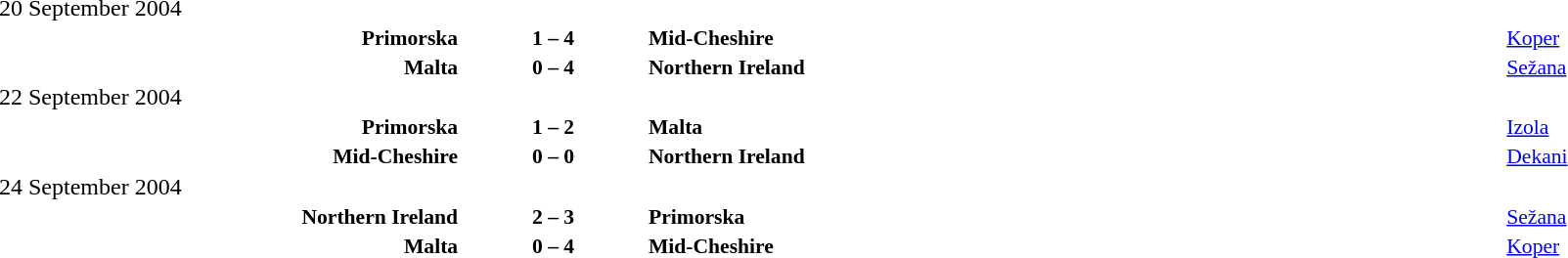<table width=100% cellspacing=1>
<tr>
<th width=25%></th>
<th width=10%></th>
<th></th>
</tr>
<tr>
<td>20 September 2004</td>
</tr>
<tr style=font-size:90%>
<td align=right><strong>Primorska</strong></td>
<td align=center><strong>1 – 4</strong></td>
<td><strong>Mid-Cheshire</strong></td>
<td><a href='#'>Koper</a></td>
</tr>
<tr style=font-size:90%>
<td align=right><strong>Malta</strong></td>
<td align=center><strong>0 – 4</strong></td>
<td><strong>Northern Ireland</strong></td>
<td><a href='#'>Sežana</a></td>
</tr>
<tr>
<td>22 September 2004</td>
</tr>
<tr style=font-size:90%>
<td align=right><strong>Primorska</strong></td>
<td align=center><strong>1 – 2</strong></td>
<td><strong>Malta</strong></td>
<td><a href='#'>Izola</a></td>
</tr>
<tr style=font-size:90%>
<td align=right><strong>Mid-Cheshire</strong></td>
<td align=center><strong>0 – 0</strong></td>
<td><strong>Northern Ireland</strong></td>
<td><a href='#'>Dekani</a></td>
</tr>
<tr>
<td>24 September 2004</td>
</tr>
<tr style=font-size:90%>
<td align=right><strong>Northern Ireland</strong></td>
<td align=center><strong>2 – 3</strong></td>
<td><strong>Primorska</strong></td>
<td><a href='#'>Sežana</a></td>
</tr>
<tr style=font-size:90%>
<td align=right><strong>Malta</strong></td>
<td align=center><strong>0 – 4</strong></td>
<td><strong>Mid-Cheshire</strong></td>
<td><a href='#'>Koper</a></td>
</tr>
</table>
